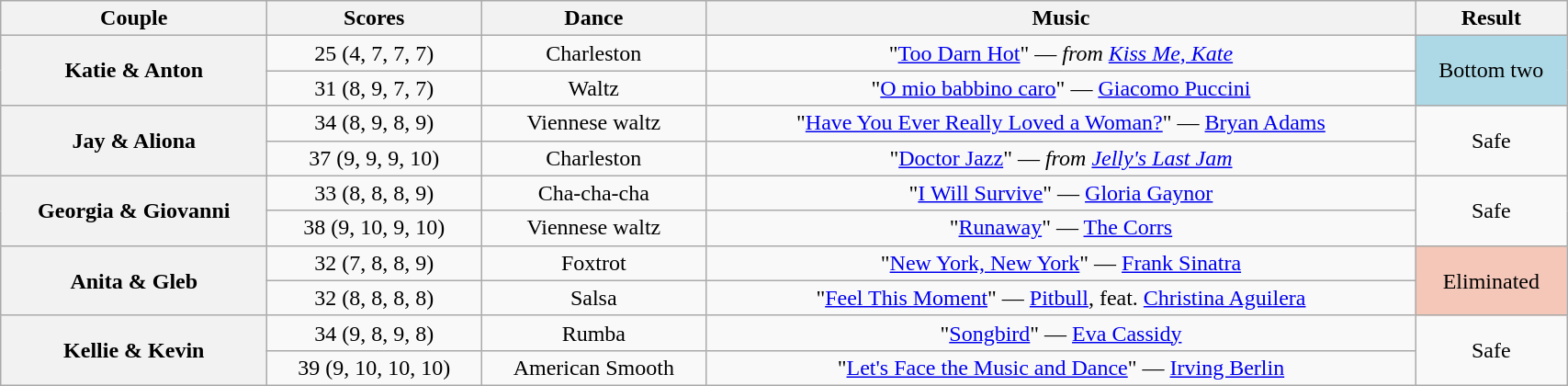<table class="wikitable sortable" style="text-align:center; width:90%">
<tr>
<th scope="col">Couple</th>
<th scope="col">Scores</th>
<th scope="col" class="unsortable">Dance</th>
<th scope="col" class="unsortable">Music</th>
<th scope="col" class="unsortable">Result</th>
</tr>
<tr>
<th scope="row" rowspan=2>Katie & Anton</th>
<td>25 (4, 7, 7, 7)</td>
<td>Charleston</td>
<td>"<a href='#'>Too Darn Hot</a>" — <em>from <a href='#'>Kiss Me, Kate</a></em></td>
<td rowspan=2 bgcolor="lightblue">Bottom two</td>
</tr>
<tr>
<td>31 (8, 9, 7, 7)</td>
<td>Waltz</td>
<td>"<a href='#'>O mio babbino caro</a>" — <a href='#'>Giacomo Puccini</a></td>
</tr>
<tr>
<th scope="row" rowspan=2>Jay & Aliona</th>
<td>34 (8, 9, 8, 9)</td>
<td>Viennese waltz</td>
<td>"<a href='#'>Have You Ever Really Loved a Woman?</a>" — <a href='#'>Bryan Adams</a></td>
<td rowspan=2>Safe</td>
</tr>
<tr>
<td>37 (9, 9, 9, 10)</td>
<td>Charleston</td>
<td>"<a href='#'>Doctor Jazz</a>" — <em>from <a href='#'>Jelly's Last Jam</a></em></td>
</tr>
<tr>
<th scope="row" rowspan=2>Georgia & Giovanni</th>
<td>33 (8, 8, 8, 9)</td>
<td>Cha-cha-cha</td>
<td>"<a href='#'>I Will Survive</a>" — <a href='#'>Gloria Gaynor</a></td>
<td rowspan=2>Safe</td>
</tr>
<tr>
<td>38 (9, 10, 9, 10)</td>
<td>Viennese waltz</td>
<td>"<a href='#'>Runaway</a>" — <a href='#'>The Corrs</a></td>
</tr>
<tr>
<th scope="row" rowspan=2>Anita & Gleb</th>
<td>32 (7, 8, 8, 9)</td>
<td>Foxtrot</td>
<td>"<a href='#'>New York, New York</a>" — <a href='#'>Frank Sinatra</a></td>
<td rowspan=2 bgcolor="f4c7b8">Eliminated</td>
</tr>
<tr>
<td>32 (8, 8, 8, 8)</td>
<td>Salsa</td>
<td>"<a href='#'>Feel This Moment</a>" — <a href='#'>Pitbull</a>, feat. <a href='#'>Christina Aguilera</a></td>
</tr>
<tr>
<th scope="row" rowspan=2>Kellie & Kevin</th>
<td>34 (9, 8, 9, 8)</td>
<td>Rumba</td>
<td>"<a href='#'>Songbird</a>" — <a href='#'>Eva Cassidy</a></td>
<td rowspan=2>Safe</td>
</tr>
<tr>
<td>39 (9, 10, 10, 10)</td>
<td>American Smooth</td>
<td>"<a href='#'>Let's Face the Music and Dance</a>" — <a href='#'>Irving Berlin</a></td>
</tr>
</table>
